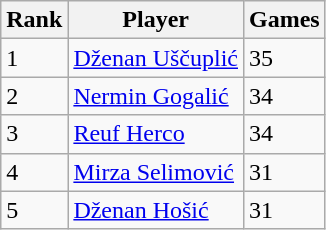<table class="wikitable">
<tr>
<th>Rank</th>
<th>Player</th>
<th>Games</th>
</tr>
<tr>
<td>1</td>
<td> <a href='#'>Dženan Uščuplić</a></td>
<td>35</td>
</tr>
<tr>
<td>2</td>
<td> <a href='#'>Nermin Gogalić</a></td>
<td>34</td>
</tr>
<tr>
<td>3</td>
<td> <a href='#'>Reuf Herco</a></td>
<td>34</td>
</tr>
<tr>
<td>4</td>
<td> <a href='#'>Mirza Selimović</a></td>
<td>31</td>
</tr>
<tr>
<td>5</td>
<td> <a href='#'>Dženan Hošić</a></td>
<td>31</td>
</tr>
</table>
